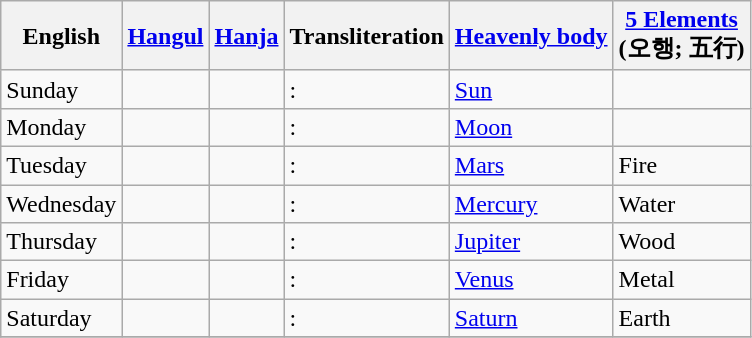<table class="wikitable">
<tr>
<th>English</th>
<th><a href='#'>Hangul</a></th>
<th><a href='#'>Hanja</a></th>
<th>Transliteration</th>
<th><a href='#'>Heavenly body</a></th>
<th><a href='#'>5 Elements</a><br>(오행; 五行)</th>
</tr>
<tr>
<td>Sunday</td>
<td></td>
<td></td>
<td>: </td>
<td><a href='#'>Sun</a></td>
<td></td>
</tr>
<tr>
<td>Monday</td>
<td></td>
<td></td>
<td>: </td>
<td><a href='#'>Moon</a></td>
<td></td>
</tr>
<tr>
<td>Tuesday</td>
<td></td>
<td></td>
<td>: </td>
<td><a href='#'>Mars</a></td>
<td>Fire</td>
</tr>
<tr>
<td>Wednesday</td>
<td></td>
<td></td>
<td>: </td>
<td><a href='#'>Mercury</a></td>
<td>Water</td>
</tr>
<tr>
<td>Thursday</td>
<td></td>
<td></td>
<td>: </td>
<td><a href='#'>Jupiter</a></td>
<td>Wood</td>
</tr>
<tr>
<td>Friday</td>
<td></td>
<td></td>
<td>: </td>
<td><a href='#'>Venus</a></td>
<td>Metal</td>
</tr>
<tr>
<td>Saturday</td>
<td></td>
<td></td>
<td>: </td>
<td><a href='#'>Saturn</a></td>
<td>Earth</td>
</tr>
<tr>
</tr>
</table>
